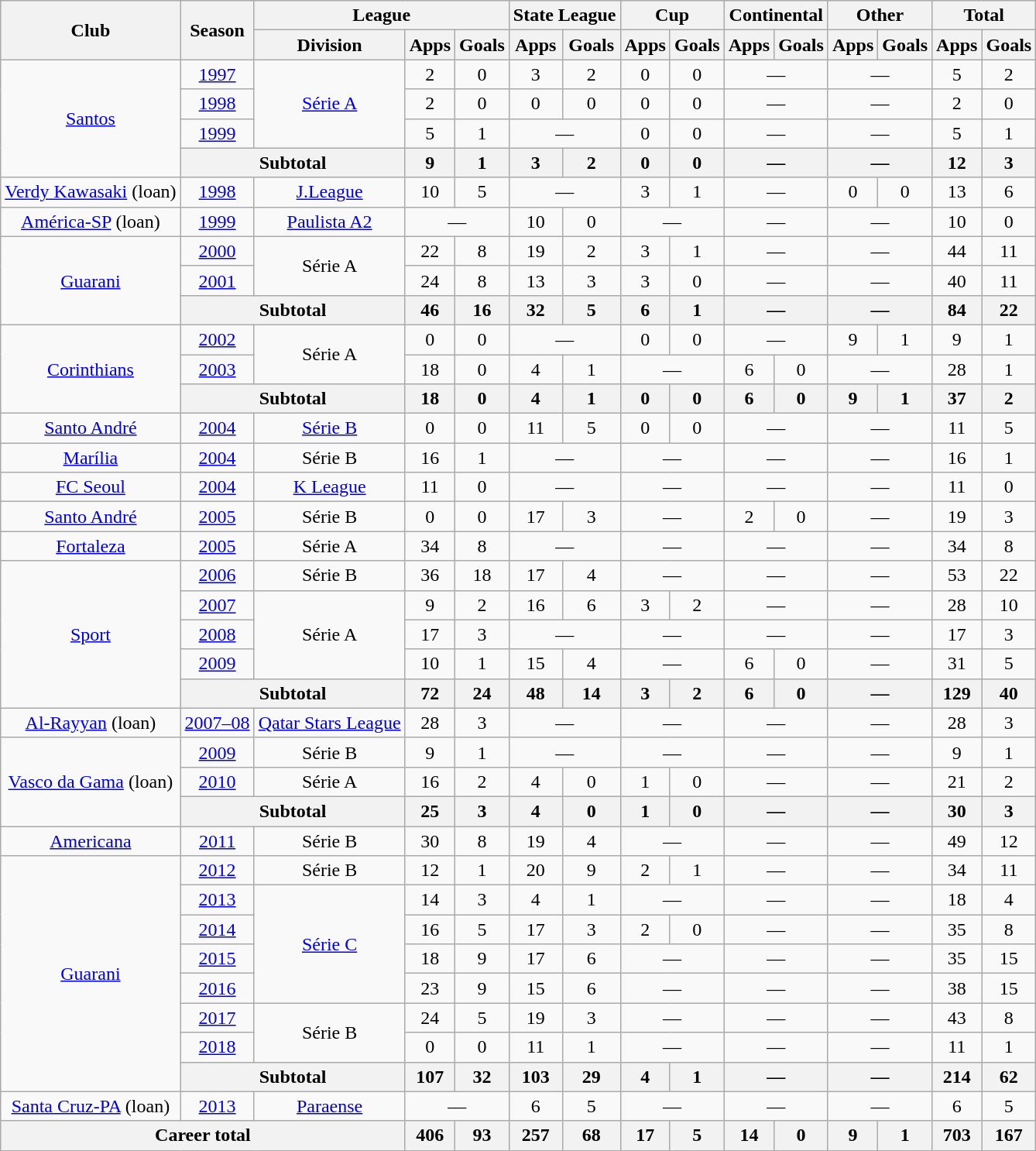<table class="wikitable" style="text-align: center;">
<tr>
<th rowspan="2">Club</th>
<th rowspan="2">Season</th>
<th colspan="3">League</th>
<th colspan="2">State League</th>
<th colspan="2">Cup</th>
<th colspan="2">Continental</th>
<th colspan="2">Other</th>
<th colspan="2">Total</th>
</tr>
<tr>
<th>Division</th>
<th>Apps</th>
<th>Goals</th>
<th>Apps</th>
<th>Goals</th>
<th>Apps</th>
<th>Goals</th>
<th>Apps</th>
<th>Goals</th>
<th>Apps</th>
<th>Goals</th>
<th>Apps</th>
<th>Goals</th>
</tr>
<tr>
<td rowspan="4" valign="center"><a href='#'>Santos</a></td>
<td><a href='#'>1997</a></td>
<td rowspan="3"><a href='#'>Série A</a></td>
<td>2</td>
<td>0</td>
<td>3</td>
<td>2</td>
<td>0</td>
<td>0</td>
<td colspan="2">—</td>
<td colspan="2">—</td>
<td>5</td>
<td>2</td>
</tr>
<tr>
<td><a href='#'>1998</a></td>
<td>2</td>
<td>0</td>
<td>0</td>
<td>0</td>
<td>0</td>
<td>0</td>
<td colspan="2">—</td>
<td colspan="2">—</td>
<td>2</td>
<td>0</td>
</tr>
<tr>
<td><a href='#'>1999</a></td>
<td>5</td>
<td>1</td>
<td colspan="2">—</td>
<td>0</td>
<td>0</td>
<td colspan="2">—</td>
<td colspan="2">—</td>
<td>5</td>
<td>1</td>
</tr>
<tr>
<th colspan="2">Subtotal</th>
<th>9</th>
<th>1</th>
<th>3</th>
<th>2</th>
<th>0</th>
<th>0</th>
<th colspan="2">—</th>
<th colspan="2">—</th>
<th>12</th>
<th>3</th>
</tr>
<tr>
<td valign="center"><a href='#'>Verdy Kawasaki</a> (loan)</td>
<td><a href='#'>1998</a></td>
<td><a href='#'>J.League</a></td>
<td>10</td>
<td>5</td>
<td colspan="2">—</td>
<td>3</td>
<td>1</td>
<td colspan="2">—</td>
<td>0</td>
<td>0</td>
<td>13</td>
<td>6</td>
</tr>
<tr>
<td valign="center"><a href='#'>América-SP</a> (loan)</td>
<td><a href='#'>1999</a></td>
<td><a href='#'>Paulista A2</a></td>
<td colspan="2">—</td>
<td>10</td>
<td>0</td>
<td colspan="2">—</td>
<td colspan="2">—</td>
<td colspan="2">—</td>
<td>10</td>
<td>0</td>
</tr>
<tr>
<td rowspan="3" valign="center"><a href='#'>Guarani</a></td>
<td><a href='#'>2000</a></td>
<td rowspan="2">Série A</td>
<td>22</td>
<td>8</td>
<td>19</td>
<td>2</td>
<td>3</td>
<td>1</td>
<td colspan="2">—</td>
<td colspan="2">—</td>
<td>44</td>
<td>11</td>
</tr>
<tr>
<td><a href='#'>2001</a></td>
<td>24</td>
<td>8</td>
<td>13</td>
<td>3</td>
<td>3</td>
<td>0</td>
<td colspan="2">—</td>
<td colspan="2">—</td>
<td>40</td>
<td>11</td>
</tr>
<tr>
<th colspan="2">Subtotal</th>
<th>46</th>
<th>16</th>
<th>32</th>
<th>5</th>
<th>6</th>
<th>1</th>
<th colspan="2">—</th>
<th colspan="2">—</th>
<th>84</th>
<th>22</th>
</tr>
<tr>
<td rowspan="3" valign="center"><a href='#'>Corinthians</a></td>
<td><a href='#'>2002</a></td>
<td rowspan="2">Série A</td>
<td>0</td>
<td>0</td>
<td colspan="2">—</td>
<td>0</td>
<td>0</td>
<td colspan="2">—</td>
<td>9</td>
<td>1</td>
<td>9</td>
<td>1</td>
</tr>
<tr>
<td><a href='#'>2003</a></td>
<td>18</td>
<td>0</td>
<td>4</td>
<td>1</td>
<td colspan="2">—</td>
<td>6</td>
<td>0</td>
<td colspan="2">—</td>
<td>28</td>
<td>1</td>
</tr>
<tr>
<th colspan="2">Subtotal</th>
<th>18</th>
<th>0</th>
<th>4</th>
<th>1</th>
<th>0</th>
<th>0</th>
<th>6</th>
<th>0</th>
<th>9</th>
<th>1</th>
<th>37</th>
<th>2</th>
</tr>
<tr>
<td valign="center"><a href='#'>Santo André</a></td>
<td><a href='#'>2004</a></td>
<td><a href='#'>Série B</a></td>
<td>0</td>
<td>0</td>
<td>11</td>
<td>5</td>
<td>0</td>
<td>0</td>
<td colspan="2">—</td>
<td colspan="2">—</td>
<td>11</td>
<td>5</td>
</tr>
<tr>
<td valign="center"><a href='#'>Marília</a></td>
<td><a href='#'>2004</a></td>
<td>Série B</td>
<td>16</td>
<td>1</td>
<td colspan="2">—</td>
<td colspan="2">—</td>
<td colspan="2">—</td>
<td colspan="2">—</td>
<td>16</td>
<td>1</td>
</tr>
<tr>
<td valign="center"><a href='#'>FC Seoul</a></td>
<td><a href='#'>2004</a></td>
<td><a href='#'>K League</a></td>
<td>11</td>
<td>0</td>
<td colspan="2">—</td>
<td colspan="2">—</td>
<td colspan="2">—</td>
<td colspan="2">—</td>
<td>11</td>
<td>0</td>
</tr>
<tr>
<td valign="center"><a href='#'>Santo André</a></td>
<td><a href='#'>2005</a></td>
<td>Série B</td>
<td>0</td>
<td>0</td>
<td>17</td>
<td>3</td>
<td colspan="2">—</td>
<td>2</td>
<td>0</td>
<td colspan="2">—</td>
<td>19</td>
<td>3</td>
</tr>
<tr>
<td valign="center"><a href='#'>Fortaleza</a></td>
<td><a href='#'>2005</a></td>
<td>Série A</td>
<td>34</td>
<td>8</td>
<td colspan="2">—</td>
<td colspan="2">—</td>
<td colspan="2">—</td>
<td colspan="2">—</td>
<td>34</td>
<td>8</td>
</tr>
<tr>
<td rowspan="5" valign="center"><a href='#'>Sport</a></td>
<td><a href='#'>2006</a></td>
<td>Série B</td>
<td>36</td>
<td>18</td>
<td>17</td>
<td>4</td>
<td colspan="2">—</td>
<td colspan="2">—</td>
<td colspan="2">—</td>
<td>53</td>
<td>22</td>
</tr>
<tr>
<td><a href='#'>2007</a></td>
<td rowspan="3">Série A</td>
<td>9</td>
<td>2</td>
<td>16</td>
<td>6</td>
<td>3</td>
<td>2</td>
<td colspan="2">—</td>
<td colspan="2">—</td>
<td>28</td>
<td>10</td>
</tr>
<tr>
<td><a href='#'>2008</a></td>
<td>17</td>
<td>3</td>
<td colspan="2">—</td>
<td colspan="2">—</td>
<td colspan="2">—</td>
<td colspan="2">—</td>
<td>17</td>
<td>3</td>
</tr>
<tr>
<td><a href='#'>2009</a></td>
<td>10</td>
<td>1</td>
<td>15</td>
<td>4</td>
<td colspan="2">—</td>
<td>6</td>
<td>0</td>
<td colspan="2">—</td>
<td>31</td>
<td>5</td>
</tr>
<tr>
<th colspan="2">Subtotal</th>
<th>72</th>
<th>24</th>
<th>48</th>
<th>14</th>
<th>3</th>
<th>2</th>
<th>6</th>
<th>0</th>
<th colspan="2">—</th>
<th>129</th>
<th>40</th>
</tr>
<tr>
<td valign="center"><a href='#'>Al-Rayyan</a> (loan)</td>
<td><a href='#'>2007–08</a></td>
<td><a href='#'>Qatar Stars League</a></td>
<td>28</td>
<td>3</td>
<td colspan="2">—</td>
<td colspan="2">—</td>
<td colspan="2">—</td>
<td colspan="2">—</td>
<td>28</td>
<td>3</td>
</tr>
<tr>
<td rowspan="3" valign="center"><a href='#'>Vasco da Gama</a> (loan)</td>
<td><a href='#'>2009</a></td>
<td>Série B</td>
<td>9</td>
<td>1</td>
<td colspan="2">—</td>
<td colspan="2">—</td>
<td colspan="2">—</td>
<td colspan="2">—</td>
<td>9</td>
<td>1</td>
</tr>
<tr>
<td><a href='#'>2010</a></td>
<td>Série A</td>
<td>16</td>
<td>2</td>
<td>4</td>
<td>0</td>
<td>1</td>
<td>0</td>
<td colspan="2">—</td>
<td colspan="2">—</td>
<td>21</td>
<td>2</td>
</tr>
<tr>
<th colspan="2">Subtotal</th>
<th>25</th>
<th>3</th>
<th>4</th>
<th>0</th>
<th>1</th>
<th>0</th>
<th colspan="2">—</th>
<th colspan="2">—</th>
<th>30</th>
<th>3</th>
</tr>
<tr>
<td valign="center"><a href='#'>Americana</a></td>
<td><a href='#'>2011</a></td>
<td>Série B</td>
<td>30</td>
<td>8</td>
<td>19</td>
<td>4</td>
<td colspan="2">—</td>
<td colspan="2">—</td>
<td colspan="2">—</td>
<td>49</td>
<td>12</td>
</tr>
<tr>
<td rowspan="8" valign="center"><a href='#'>Guarani</a></td>
<td><a href='#'>2012</a></td>
<td>Série B</td>
<td>12</td>
<td>1</td>
<td>20</td>
<td>9</td>
<td>2</td>
<td>1</td>
<td colspan="2">—</td>
<td colspan="2">—</td>
<td>34</td>
<td>11</td>
</tr>
<tr>
<td><a href='#'>2013</a></td>
<td rowspan="4"><a href='#'>Série C</a></td>
<td>14</td>
<td>3</td>
<td>4</td>
<td>1</td>
<td colspan="2">—</td>
<td colspan="2">—</td>
<td colspan="2">—</td>
<td>18</td>
<td>4</td>
</tr>
<tr>
<td><a href='#'>2014</a></td>
<td>16</td>
<td>5</td>
<td>17</td>
<td>3</td>
<td>2</td>
<td>0</td>
<td colspan="2">—</td>
<td colspan="2">—</td>
<td>35</td>
<td>8</td>
</tr>
<tr>
<td><a href='#'>2015</a></td>
<td>18</td>
<td>9</td>
<td>17</td>
<td>6</td>
<td colspan="2">—</td>
<td colspan="2">—</td>
<td colspan="2">—</td>
<td>35</td>
<td>15</td>
</tr>
<tr>
<td><a href='#'>2016</a></td>
<td>23</td>
<td>9</td>
<td>15</td>
<td>6</td>
<td colspan="2">—</td>
<td colspan="2">—</td>
<td colspan="2">—</td>
<td>38</td>
<td>15</td>
</tr>
<tr>
<td><a href='#'>2017</a></td>
<td rowspan="2">Série B</td>
<td>24</td>
<td>5</td>
<td>19</td>
<td>3</td>
<td colspan="2">—</td>
<td colspan="2">—</td>
<td colspan="2">—</td>
<td>43</td>
<td>8</td>
</tr>
<tr>
<td><a href='#'>2018</a></td>
<td>0</td>
<td>0</td>
<td>11</td>
<td>1</td>
<td colspan="2">—</td>
<td colspan="2">—</td>
<td colspan="2">—</td>
<td>11</td>
<td>1</td>
</tr>
<tr>
<th colspan="2">Subtotal</th>
<th>107</th>
<th>32</th>
<th>103</th>
<th>29</th>
<th>4</th>
<th>1</th>
<th colspan="2">—</th>
<th colspan="2">—</th>
<th>214</th>
<th>62</th>
</tr>
<tr>
<td valign="center"><a href='#'>Santa Cruz-PA</a> (loan)</td>
<td><a href='#'>2013</a></td>
<td><a href='#'>Paraense</a></td>
<td colspan="2">—</td>
<td>6</td>
<td>5</td>
<td colspan="2">—</td>
<td colspan="2">—</td>
<td colspan="2">—</td>
<td>6</td>
<td>5</td>
</tr>
<tr>
<th colspan="3"><strong>Career total</strong></th>
<th>406</th>
<th>93</th>
<th>257</th>
<th>68</th>
<th>17</th>
<th>5</th>
<th>14</th>
<th>0</th>
<th>9</th>
<th>1</th>
<th>703</th>
<th>167</th>
</tr>
</table>
